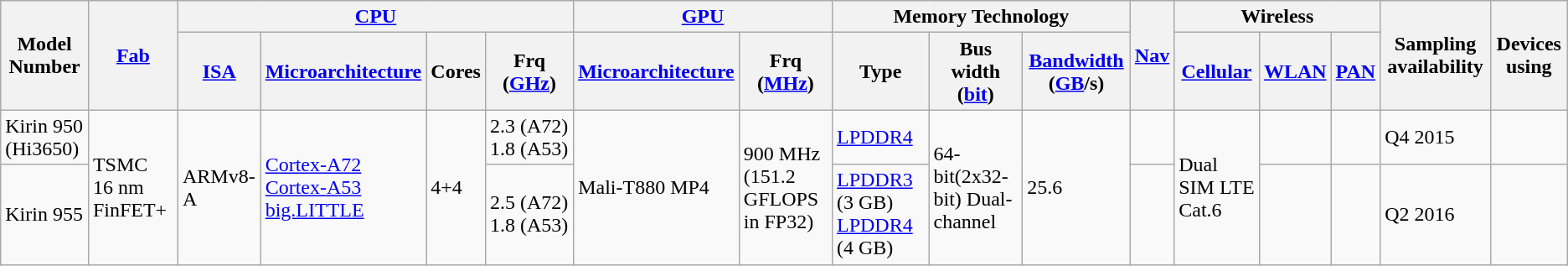<table class="wikitable">
<tr>
<th rowspan="2">Model Number</th>
<th rowspan="2"><a href='#'>Fab</a></th>
<th colspan="4"><a href='#'>CPU</a></th>
<th colspan="2"><a href='#'>GPU</a></th>
<th colspan="3">Memory Technology</th>
<th rowspan="2"><a href='#'>Nav</a></th>
<th colspan="3">Wireless</th>
<th rowspan="2">Sampling availability</th>
<th rowspan="2">Devices using</th>
</tr>
<tr>
<th><a href='#'>ISA</a></th>
<th><a href='#'>Microarchitecture</a></th>
<th>Cores</th>
<th>Frq (<a href='#'>GHz</a>)</th>
<th><a href='#'>Microarchitecture</a></th>
<th>Frq (<a href='#'>MHz</a>)</th>
<th>Type</th>
<th>Bus width (<a href='#'>bit</a>)</th>
<th><a href='#'>Bandwidth</a> (<a href='#'>GB</a>/s)</th>
<th><a href='#'>Cellular</a></th>
<th><a href='#'>WLAN</a></th>
<th><a href='#'>PAN</a></th>
</tr>
<tr>
<td>Kirin 950 (Hi3650)</td>
<td rowspan="2">TSMC 16 nm FinFET+</td>
<td rowspan="2">ARMv8-A</td>
<td rowspan="2"><a href='#'>Cortex-A72</a><br><a href='#'>Cortex-A53</a> <br><a href='#'>big.LITTLE</a></td>
<td rowspan="2">4+4</td>
<td>2.3 (A72)<br>1.8 (A53)</td>
<td rowspan="2">Mali-T880 MP4</td>
<td rowspan="2">900 MHz<br>(151.2 GFLOPS in FP32)</td>
<td><a href='#'>LPDDR4</a></td>
<td rowspan="2">64-bit(2x32-bit) Dual-channel</td>
<td rowspan="2">25.6</td>
<td></td>
<td rowspan="2">Dual SIM LTE Cat.6</td>
<td></td>
<td></td>
<td>Q4 2015</td>
<td></td>
</tr>
<tr>
<td>Kirin 955</td>
<td>2.5 (A72)<br>1.8 (A53)</td>
<td><a href='#'>LPDDR3</a> (3 GB) <a href='#'>LPDDR4</a> (4 GB)</td>
<td></td>
<td></td>
<td></td>
<td>Q2 2016</td>
<td></td>
</tr>
</table>
